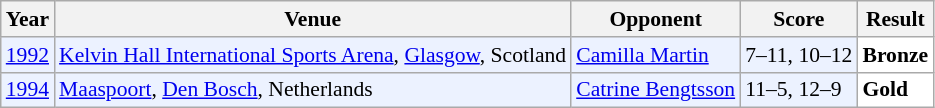<table class="sortable wikitable" style="font-size: 90%;">
<tr>
<th>Year</th>
<th>Venue</th>
<th>Opponent</th>
<th>Score</th>
<th>Result</th>
</tr>
<tr style="background:#ECF2FF">
<td align="center"><a href='#'>1992</a></td>
<td align="left"><a href='#'>Kelvin Hall International Sports Arena</a>, <a href='#'>Glasgow</a>, Scotland</td>
<td align="left"> <a href='#'>Camilla Martin</a></td>
<td align="left">7–11, 10–12</td>
<td style="text-align:left; background:white"> <strong>Bronze</strong></td>
</tr>
<tr style="background:#ECF2FF">
<td align="center"><a href='#'>1994</a></td>
<td align="left"><a href='#'>Maaspoort</a>, <a href='#'>Den Bosch</a>, Netherlands</td>
<td align="left"> <a href='#'>Catrine Bengtsson</a></td>
<td align="left">11–5, 12–9</td>
<td style="text-align:left; background:white"> <strong>Gold</strong></td>
</tr>
</table>
